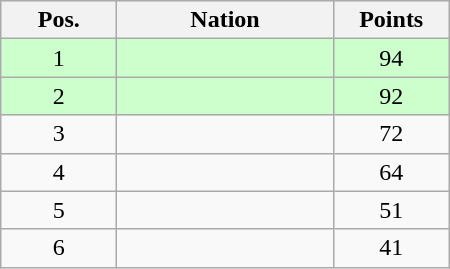<table class="wikitable gauche" cellspacing="1" style="width:300px;">
<tr style="background:#efefef; text-align:center;">
<th style="width:70px;">Pos.</th>
<th>Nation</th>
<th style="width:70px;">Points</th>
</tr>
<tr style="vertical-align:top; text-align:center; background:#ccffcc;">
<td>1</td>
<td style="text-align:left;"></td>
<td>94</td>
</tr>
<tr style="vertical-align:top; text-align:center; background:#ccffcc;">
<td>2</td>
<td style="text-align:left;"></td>
<td>92</td>
</tr>
<tr style="vertical-align:top; text-align:center;">
<td>3</td>
<td style="text-align:left;"></td>
<td>72</td>
</tr>
<tr style="vertical-align:top; text-align:center;">
<td>4</td>
<td style="text-align:left;"></td>
<td>64</td>
</tr>
<tr style="vertical-align:top; text-align:center;">
<td>5</td>
<td style="text-align:left;"></td>
<td>51</td>
</tr>
<tr style="vertical-align:top; text-align:center;">
<td>6</td>
<td style="text-align:left;"></td>
<td>41</td>
</tr>
</table>
